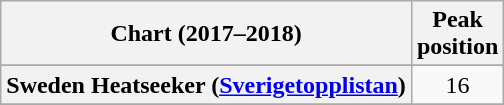<table class="wikitable sortable plainrowheaders" style="text-align:center">
<tr>
<th scope="col">Chart (2017–2018)</th>
<th scope="col">Peak<br>position</th>
</tr>
<tr>
</tr>
<tr>
</tr>
<tr>
</tr>
<tr>
</tr>
<tr>
<th scope="row">Sweden Heatseeker (<a href='#'>Sverigetopplistan</a>)</th>
<td>16</td>
</tr>
<tr>
</tr>
<tr>
</tr>
<tr>
</tr>
<tr>
</tr>
<tr>
</tr>
<tr>
</tr>
<tr>
</tr>
</table>
